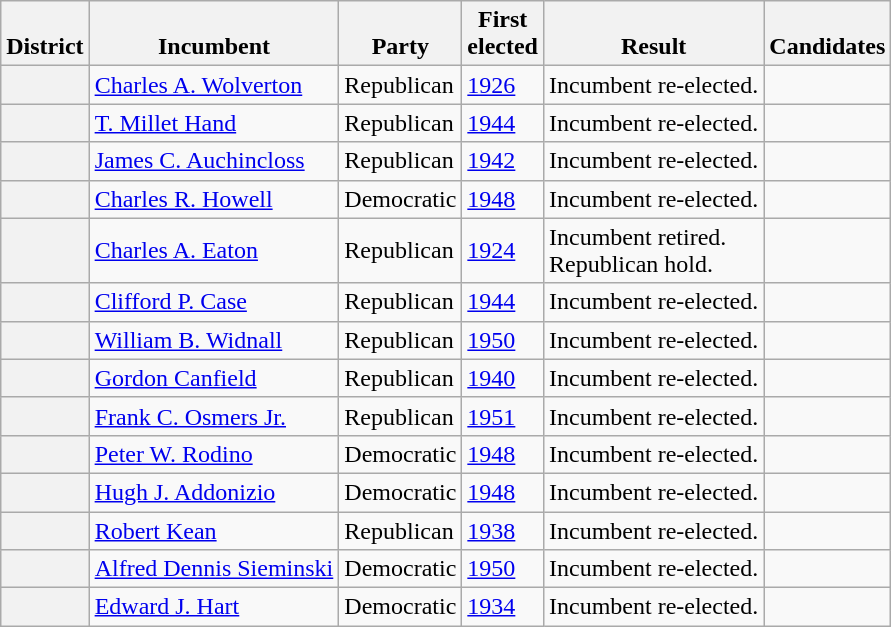<table class=wikitable>
<tr valign=bottom>
<th>District</th>
<th>Incumbent</th>
<th>Party</th>
<th>First<br>elected</th>
<th>Result</th>
<th>Candidates</th>
</tr>
<tr>
<th></th>
<td><a href='#'>Charles A. Wolverton</a></td>
<td>Republican</td>
<td><a href='#'>1926</a></td>
<td>Incumbent re-elected.</td>
<td nowrap></td>
</tr>
<tr>
<th></th>
<td><a href='#'>T. Millet Hand</a></td>
<td>Republican</td>
<td><a href='#'>1944</a></td>
<td>Incumbent re-elected.</td>
<td nowrap></td>
</tr>
<tr>
<th></th>
<td><a href='#'>James C. Auchincloss</a></td>
<td>Republican</td>
<td><a href='#'>1942</a></td>
<td>Incumbent re-elected.</td>
<td nowrap></td>
</tr>
<tr>
<th></th>
<td><a href='#'>Charles R. Howell</a></td>
<td>Democratic</td>
<td><a href='#'>1948</a></td>
<td>Incumbent re-elected.</td>
<td nowrap></td>
</tr>
<tr>
<th></th>
<td><a href='#'>Charles A. Eaton</a></td>
<td>Republican</td>
<td><a href='#'>1924</a></td>
<td>Incumbent retired.<br>Republican hold.</td>
<td nowrap></td>
</tr>
<tr>
<th></th>
<td><a href='#'>Clifford P. Case</a></td>
<td>Republican</td>
<td><a href='#'>1944</a></td>
<td>Incumbent re-elected.</td>
<td nowrap></td>
</tr>
<tr>
<th></th>
<td><a href='#'>William B. Widnall</a></td>
<td>Republican</td>
<td><a href='#'>1950</a></td>
<td>Incumbent re-elected.</td>
<td nowrap></td>
</tr>
<tr>
<th></th>
<td><a href='#'>Gordon Canfield</a></td>
<td>Republican</td>
<td><a href='#'>1940</a></td>
<td>Incumbent re-elected.</td>
<td nowrap></td>
</tr>
<tr>
<th></th>
<td><a href='#'>Frank C. Osmers Jr.</a></td>
<td>Republican</td>
<td><a href='#'>1951</a></td>
<td>Incumbent re-elected.</td>
<td nowrap></td>
</tr>
<tr>
<th></th>
<td><a href='#'>Peter W. Rodino</a></td>
<td>Democratic</td>
<td><a href='#'>1948</a></td>
<td>Incumbent re-elected.</td>
<td nowrap></td>
</tr>
<tr>
<th></th>
<td><a href='#'>Hugh J. Addonizio</a></td>
<td>Democratic</td>
<td><a href='#'>1948</a></td>
<td>Incumbent re-elected.</td>
<td nowrap></td>
</tr>
<tr>
<th></th>
<td><a href='#'>Robert Kean</a></td>
<td>Republican</td>
<td><a href='#'>1938</a></td>
<td>Incumbent re-elected.</td>
<td nowrap></td>
</tr>
<tr>
<th></th>
<td><a href='#'>Alfred Dennis Sieminski</a></td>
<td>Democratic</td>
<td><a href='#'>1950</a></td>
<td>Incumbent re-elected.</td>
<td nowrap></td>
</tr>
<tr>
<th></th>
<td><a href='#'>Edward J. Hart</a></td>
<td>Democratic</td>
<td><a href='#'>1934</a></td>
<td>Incumbent re-elected.</td>
<td nowrap></td>
</tr>
</table>
